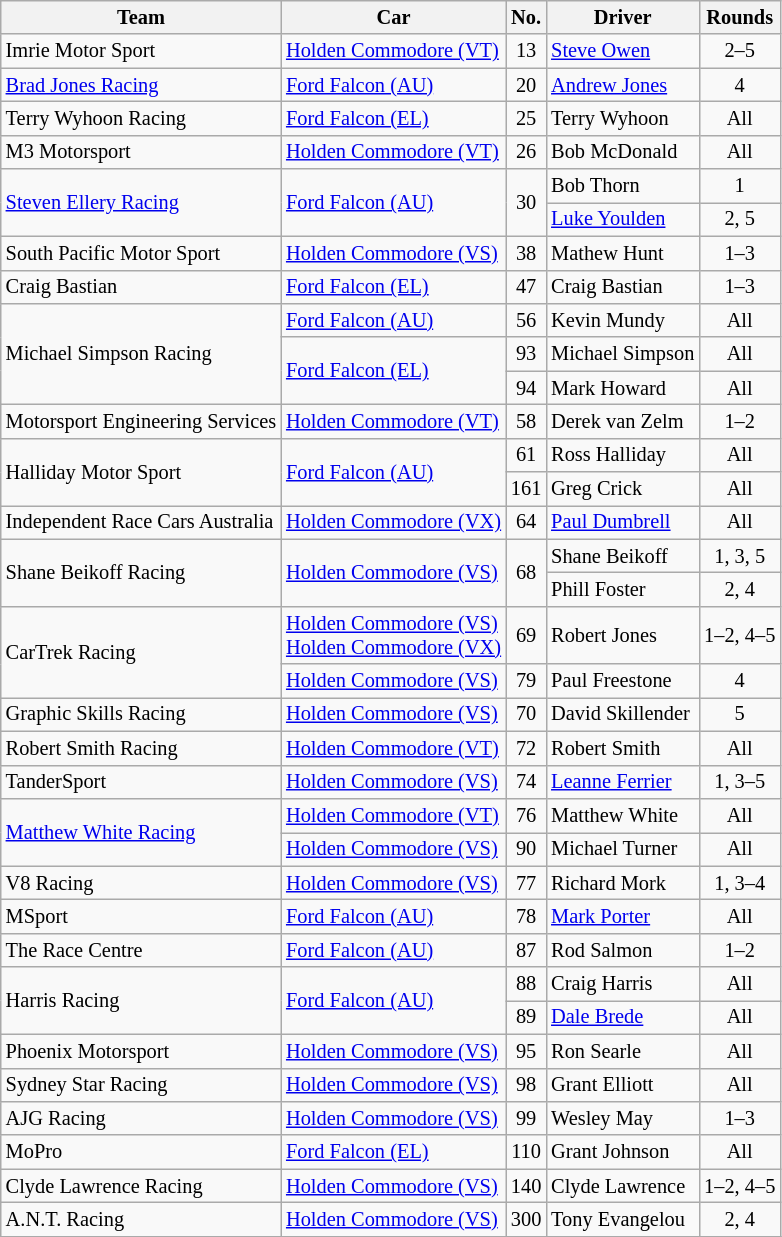<table class="wikitable" style="font-size: 85%;">
<tr>
<th>Team</th>
<th>Car</th>
<th>No.</th>
<th>Driver</th>
<th>Rounds</th>
</tr>
<tr>
<td>Imrie Motor Sport</td>
<td><a href='#'>Holden Commodore (VT)</a></td>
<td align="center">13</td>
<td> <a href='#'>Steve Owen</a></td>
<td align="center">2–5</td>
</tr>
<tr>
<td><a href='#'>Brad Jones Racing</a></td>
<td><a href='#'>Ford Falcon (AU)</a></td>
<td align="center">20</td>
<td> <a href='#'>Andrew Jones</a></td>
<td align="center">4</td>
</tr>
<tr>
<td>Terry Wyhoon Racing</td>
<td><a href='#'>Ford Falcon (EL)</a></td>
<td align="center">25</td>
<td> Terry Wyhoon</td>
<td align="center">All</td>
</tr>
<tr>
<td>M3 Motorsport</td>
<td><a href='#'>Holden Commodore (VT)</a></td>
<td align="center">26</td>
<td> Bob McDonald</td>
<td align="center">All</td>
</tr>
<tr>
<td rowspan="2"><a href='#'>Steven Ellery Racing</a></td>
<td rowspan="2"><a href='#'>Ford Falcon (AU)</a></td>
<td rowspan="2" align="center">30</td>
<td> Bob Thorn</td>
<td align="center">1</td>
</tr>
<tr>
<td> <a href='#'>Luke Youlden</a></td>
<td align="center">2, 5</td>
</tr>
<tr>
<td>South Pacific Motor Sport</td>
<td><a href='#'>Holden Commodore (VS)</a></td>
<td align="center">38</td>
<td> Mathew Hunt</td>
<td align="center">1–3</td>
</tr>
<tr>
<td>Craig Bastian</td>
<td><a href='#'>Ford Falcon (EL)</a></td>
<td align="center">47</td>
<td> Craig Bastian</td>
<td align="center">1–3</td>
</tr>
<tr>
<td rowspan=3>Michael Simpson Racing</td>
<td><a href='#'>Ford Falcon (AU)</a></td>
<td align="center">56</td>
<td> Kevin Mundy</td>
<td align="center">All</td>
</tr>
<tr>
<td rowspan=2><a href='#'>Ford Falcon (EL)</a></td>
<td align="center">93</td>
<td> Michael Simpson</td>
<td align="center">All</td>
</tr>
<tr>
<td align="center">94</td>
<td> Mark Howard</td>
<td align="center">All</td>
</tr>
<tr>
<td>Motorsport Engineering Services</td>
<td><a href='#'>Holden Commodore (VT)</a></td>
<td align="center">58</td>
<td> Derek van Zelm</td>
<td align="center">1–2</td>
</tr>
<tr>
<td rowspan=2>Halliday Motor Sport</td>
<td rowspan=2><a href='#'>Ford Falcon (AU)</a></td>
<td align="center">61</td>
<td> Ross Halliday</td>
<td align="center">All</td>
</tr>
<tr>
<td align="center">161</td>
<td> Greg Crick</td>
<td align="center">All</td>
</tr>
<tr>
<td>Independent Race Cars Australia</td>
<td><a href='#'>Holden Commodore (VX)</a></td>
<td align="center">64</td>
<td> <a href='#'>Paul Dumbrell</a></td>
<td align="center">All</td>
</tr>
<tr>
<td rowspan="2">Shane Beikoff Racing</td>
<td rowspan="2"><a href='#'>Holden Commodore (VS)</a></td>
<td rowspan="2" align="center">68</td>
<td> Shane Beikoff</td>
<td align="center">1, 3, 5</td>
</tr>
<tr>
<td> Phill Foster</td>
<td align="center">2, 4</td>
</tr>
<tr>
<td rowspan=2>CarTrek Racing</td>
<td><a href='#'>Holden Commodore (VS)</a> <br> <a href='#'>Holden Commodore (VX)</a></td>
<td align="center">69</td>
<td> Robert Jones</td>
<td align="center">1–2, 4–5</td>
</tr>
<tr>
<td><a href='#'>Holden Commodore (VS)</a></td>
<td align="center">79</td>
<td> Paul Freestone</td>
<td align="center">4</td>
</tr>
<tr>
<td>Graphic Skills Racing</td>
<td><a href='#'>Holden Commodore (VS)</a></td>
<td align="center">70</td>
<td> David Skillender</td>
<td align="center">5</td>
</tr>
<tr>
<td>Robert Smith Racing</td>
<td><a href='#'>Holden Commodore (VT)</a></td>
<td align="center">72</td>
<td> Robert Smith</td>
<td align="center">All</td>
</tr>
<tr>
<td>TanderSport</td>
<td><a href='#'>Holden Commodore (VS)</a></td>
<td align="center">74</td>
<td> <a href='#'>Leanne Ferrier</a></td>
<td align="center">1, 3–5</td>
</tr>
<tr>
<td rowspan=2><a href='#'>Matthew White Racing</a></td>
<td><a href='#'>Holden Commodore (VT)</a></td>
<td align="center">76</td>
<td> Matthew White</td>
<td align="center">All</td>
</tr>
<tr>
<td><a href='#'>Holden Commodore (VS)</a></td>
<td align="center">90</td>
<td> Michael Turner</td>
<td align="center">All</td>
</tr>
<tr>
<td>V8 Racing</td>
<td><a href='#'>Holden Commodore (VS)</a></td>
<td align="center">77</td>
<td> Richard Mork</td>
<td align="center">1, 3–4</td>
</tr>
<tr>
<td>MSport</td>
<td><a href='#'>Ford Falcon (AU)</a></td>
<td align="center">78</td>
<td> <a href='#'>Mark Porter</a></td>
<td align="center">All</td>
</tr>
<tr>
<td>The Race Centre</td>
<td><a href='#'>Ford Falcon (AU)</a></td>
<td align="center">87</td>
<td> Rod Salmon</td>
<td align="center">1–2</td>
</tr>
<tr>
<td rowspan=2>Harris Racing</td>
<td rowspan=2><a href='#'>Ford Falcon (AU)</a></td>
<td align="center">88</td>
<td> Craig Harris</td>
<td align="center">All</td>
</tr>
<tr>
<td align="center">89</td>
<td> <a href='#'>Dale Brede</a></td>
<td align="center">All</td>
</tr>
<tr>
<td>Phoenix Motorsport</td>
<td><a href='#'>Holden Commodore (VS)</a></td>
<td align="center">95</td>
<td> Ron Searle</td>
<td align="center">All</td>
</tr>
<tr>
<td>Sydney Star Racing</td>
<td><a href='#'>Holden Commodore (VS)</a></td>
<td align="center">98</td>
<td> Grant Elliott</td>
<td align="center">All</td>
</tr>
<tr>
<td>AJG Racing</td>
<td><a href='#'>Holden Commodore (VS)</a></td>
<td align="center">99</td>
<td> Wesley May</td>
<td align="center">1–3</td>
</tr>
<tr>
<td>MoPro</td>
<td><a href='#'>Ford Falcon (EL)</a></td>
<td align="center">110</td>
<td> Grant Johnson</td>
<td align="center">All</td>
</tr>
<tr>
<td>Clyde Lawrence Racing</td>
<td><a href='#'>Holden Commodore (VS)</a></td>
<td align="center">140</td>
<td> Clyde Lawrence</td>
<td align="center">1–2, 4–5</td>
</tr>
<tr>
<td>A.N.T. Racing</td>
<td><a href='#'>Holden Commodore (VS)</a></td>
<td align="center">300</td>
<td> Tony Evangelou</td>
<td align="center">2, 4</td>
</tr>
<tr>
</tr>
</table>
